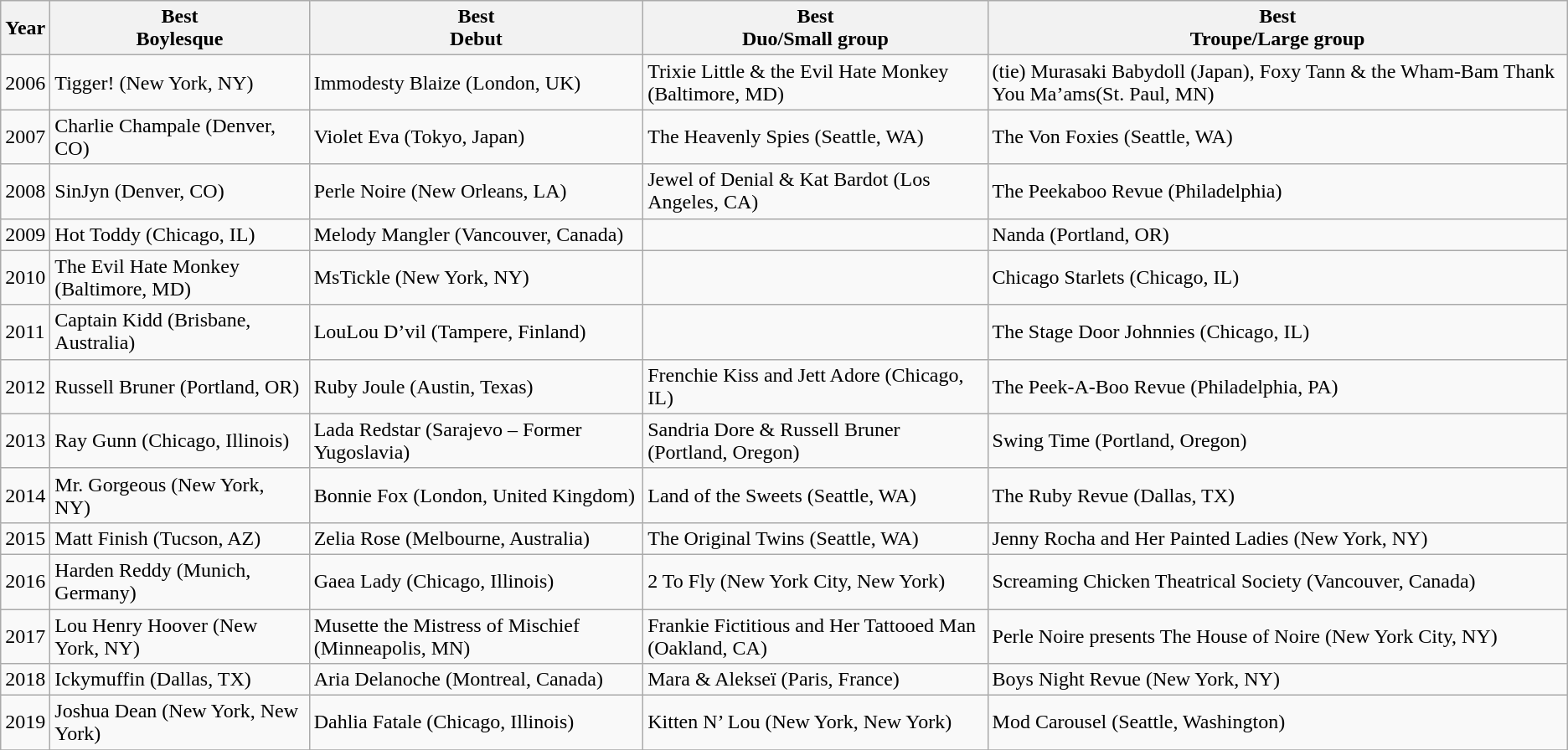<table class="wikitable">
<tr>
<th>Year</th>
<th>Best<br>Boylesque</th>
<th>Best<br>Debut</th>
<th>Best<br>Duo/Small group</th>
<th>Best<br>Troupe/Large group</th>
</tr>
<tr>
<td>2006</td>
<td>Tigger! (New York, NY)</td>
<td>Immodesty Blaize (London, UK)</td>
<td>Trixie Little & the Evil Hate Monkey (Baltimore, MD)</td>
<td>(tie) Murasaki Babydoll (Japan), Foxy Tann & the Wham-Bam Thank You Ma’ams(St. Paul, MN)</td>
</tr>
<tr>
<td>2007</td>
<td>Charlie Champale (Denver, CO)</td>
<td>Violet Eva (Tokyo, Japan)</td>
<td>The Heavenly Spies (Seattle, WA)</td>
<td>The Von Foxies (Seattle, WA)</td>
</tr>
<tr>
<td>2008</td>
<td>SinJyn (Denver, CO)</td>
<td>Perle Noire  (New Orleans, LA)</td>
<td>Jewel of Denial & Kat Bardot (Los Angeles, CA)</td>
<td>The Peekaboo Revue (Philadelphia)</td>
</tr>
<tr>
<td>2009</td>
<td>Hot Toddy (Chicago, IL)</td>
<td>Melody Mangler (Vancouver, Canada)</td>
<td></td>
<td>Nanda (Portland, OR)</td>
</tr>
<tr>
<td>2010</td>
<td>The Evil Hate Monkey (Baltimore, MD)</td>
<td>MsTickle (New York, NY)</td>
<td></td>
<td>Chicago Starlets (Chicago, IL)</td>
</tr>
<tr>
<td>2011</td>
<td>Captain Kidd (Brisbane, Australia)</td>
<td>LouLou D’vil (Tampere, Finland)</td>
<td></td>
<td>The Stage Door Johnnies (Chicago, IL)</td>
</tr>
<tr>
<td>2012</td>
<td>Russell Bruner (Portland, OR)</td>
<td>Ruby Joule (Austin, Texas)</td>
<td>Frenchie Kiss and Jett Adore (Chicago, IL)</td>
<td>The Peek-A-Boo Revue (Philadelphia, PA)</td>
</tr>
<tr>
<td>2013</td>
<td>Ray Gunn (Chicago, Illinois)</td>
<td>Lada Redstar (Sarajevo – Former Yugoslavia)</td>
<td>Sandria Dore & Russell Bruner (Portland, Oregon)</td>
<td>Swing Time (Portland, Oregon)</td>
</tr>
<tr>
<td>2014</td>
<td>Mr. Gorgeous (New York, NY)</td>
<td>Bonnie Fox (London, United Kingdom)</td>
<td>Land of the Sweets (Seattle, WA)</td>
<td>The Ruby Revue (Dallas, TX)</td>
</tr>
<tr>
<td>2015</td>
<td>Matt Finish (Tucson, AZ)</td>
<td>Zelia Rose (Melbourne, Australia)</td>
<td>The Original Twins (Seattle, WA)</td>
<td>Jenny Rocha and Her Painted Ladies (New York, NY)</td>
</tr>
<tr>
<td>2016</td>
<td>Harden Reddy (Munich, Germany)</td>
<td>Gaea Lady (Chicago, Illinois)</td>
<td>2 To Fly (New York City, New York)</td>
<td>Screaming Chicken Theatrical Society (Vancouver, Canada)</td>
</tr>
<tr>
<td>2017</td>
<td>Lou Henry Hoover (New York, NY)</td>
<td>Musette the Mistress of Mischief (Minneapolis, MN)</td>
<td>Frankie Fictitious and Her Tattooed Man (Oakland, CA)</td>
<td>Perle Noire presents The House of Noire (New York City, NY)</td>
</tr>
<tr>
<td>2018</td>
<td>Ickymuffin (Dallas, TX)</td>
<td>Aria Delanoche (Montreal, Canada)</td>
<td>Mara & Alekseï (Paris, France)</td>
<td>Boys Night Revue (New York, NY)</td>
</tr>
<tr>
<td>2019</td>
<td>Joshua Dean (New York, New York)</td>
<td>Dahlia Fatale (Chicago, Illinois)</td>
<td>Kitten N’ Lou (New York, New York)</td>
<td>Mod Carousel (Seattle, Washington)</td>
</tr>
<tr>
</tr>
</table>
